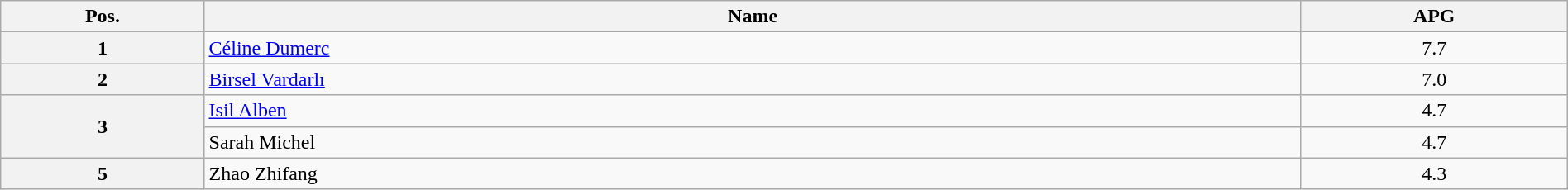<table class=wikitable width=100% style="text-align:center;">
<tr>
<th width="13%">Pos.</th>
<th width="70%">Name</th>
<th width="17%">APG</th>
</tr>
<tr>
<th>1</th>
<td align=left> <a href='#'>Céline Dumerc</a></td>
<td>7.7</td>
</tr>
<tr>
<th>2</th>
<td align=left> <a href='#'>Birsel Vardarlı</a></td>
<td>7.0</td>
</tr>
<tr>
<th rowspan=2>3</th>
<td align=left> <a href='#'>Isil Alben</a></td>
<td>4.7</td>
</tr>
<tr>
<td align=left> Sarah Michel</td>
<td>4.7</td>
</tr>
<tr>
<th>5</th>
<td align=left> Zhao Zhifang</td>
<td>4.3</td>
</tr>
</table>
